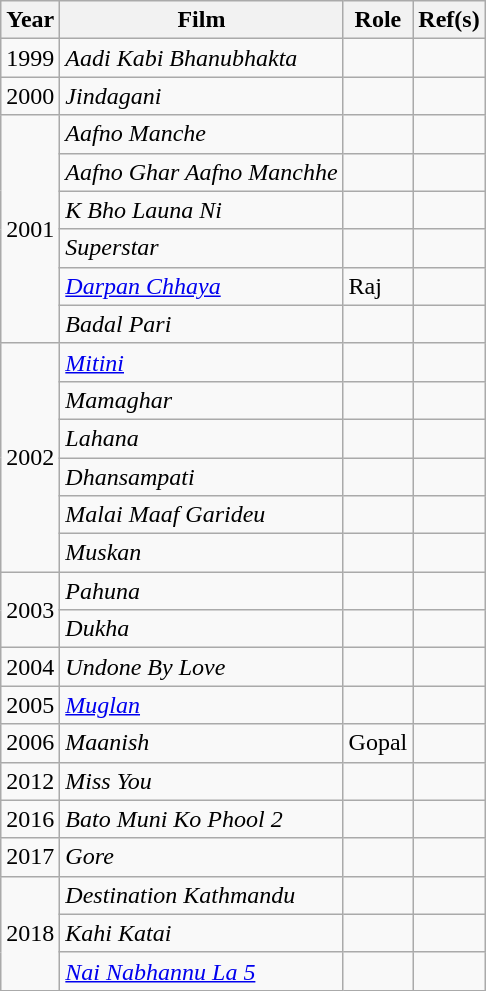<table class="wikitable sortable">
<tr>
<th>Year</th>
<th>Film</th>
<th>Role</th>
<th>Ref(s)</th>
</tr>
<tr>
<td>1999</td>
<td><em>Aadi Kabi Bhanubhakta</em></td>
<td></td>
<td></td>
</tr>
<tr>
<td>2000</td>
<td><em>Jindagani</em></td>
<td></td>
<td></td>
</tr>
<tr>
<td rowspan="6">2001</td>
<td><em>Aafno Manche</em></td>
<td></td>
<td></td>
</tr>
<tr>
<td><em>Aafno Ghar Aafno Manchhe</em></td>
<td></td>
<td></td>
</tr>
<tr>
<td><em>K Bho Launa Ni</em></td>
<td></td>
<td></td>
</tr>
<tr>
<td><em>Superstar</em></td>
<td></td>
<td></td>
</tr>
<tr>
<td><em><a href='#'>Darpan Chhaya</a></em></td>
<td>Raj</td>
<td></td>
</tr>
<tr>
<td><em>Badal Pari</em></td>
<td></td>
<td></td>
</tr>
<tr>
<td rowspan="6">2002</td>
<td><em><a href='#'>Mitini</a></em></td>
<td></td>
<td></td>
</tr>
<tr>
<td><em>Mamaghar</em></td>
<td></td>
<td></td>
</tr>
<tr>
<td><em>Lahana</em></td>
<td></td>
<td></td>
</tr>
<tr>
<td><em>Dhansampati</em></td>
<td></td>
<td></td>
</tr>
<tr>
<td><em>Malai Maaf Garideu</em></td>
<td></td>
<td></td>
</tr>
<tr>
<td><em>Muskan</em></td>
<td></td>
<td></td>
</tr>
<tr>
<td rowspan="2">2003</td>
<td><em>Pahuna</em></td>
<td></td>
<td></td>
</tr>
<tr>
<td><em>Dukha</em></td>
<td></td>
<td></td>
</tr>
<tr>
<td>2004</td>
<td><em>Undone By Love</em></td>
<td></td>
<td></td>
</tr>
<tr>
<td>2005</td>
<td><a href='#'><em>Muglan</em></a></td>
<td></td>
<td></td>
</tr>
<tr>
<td>2006</td>
<td><em>Maanish</em></td>
<td>Gopal</td>
<td></td>
</tr>
<tr>
<td>2012</td>
<td><em>Miss You</em></td>
<td></td>
<td></td>
</tr>
<tr>
<td>2016</td>
<td><em>Bato Muni Ko Phool 2</em></td>
<td></td>
<td></td>
</tr>
<tr>
<td>2017</td>
<td><em>Gore</em></td>
<td></td>
<td></td>
</tr>
<tr>
<td rowspan="3">2018</td>
<td><em>Destination Kathmandu</em></td>
<td></td>
<td></td>
</tr>
<tr>
<td><em>Kahi Katai</em></td>
<td></td>
<td></td>
</tr>
<tr>
<td><em><a href='#'>Nai Nabhannu La 5</a></em></td>
<td></td>
<td></td>
</tr>
</table>
